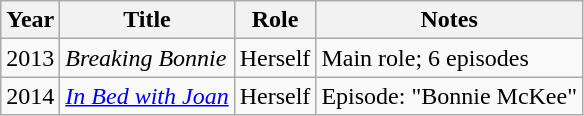<table class="wikitable sortable">
<tr>
<th>Year</th>
<th>Title</th>
<th>Role</th>
<th class="unsortable">Notes</th>
</tr>
<tr>
<td>2013</td>
<td><em>Breaking Bonnie</em></td>
<td>Herself</td>
<td>Main role; 6 episodes</td>
</tr>
<tr>
<td>2014</td>
<td><em><a href='#'>In Bed with Joan</a></em></td>
<td>Herself</td>
<td>Episode: "Bonnie McKee"</td>
</tr>
</table>
